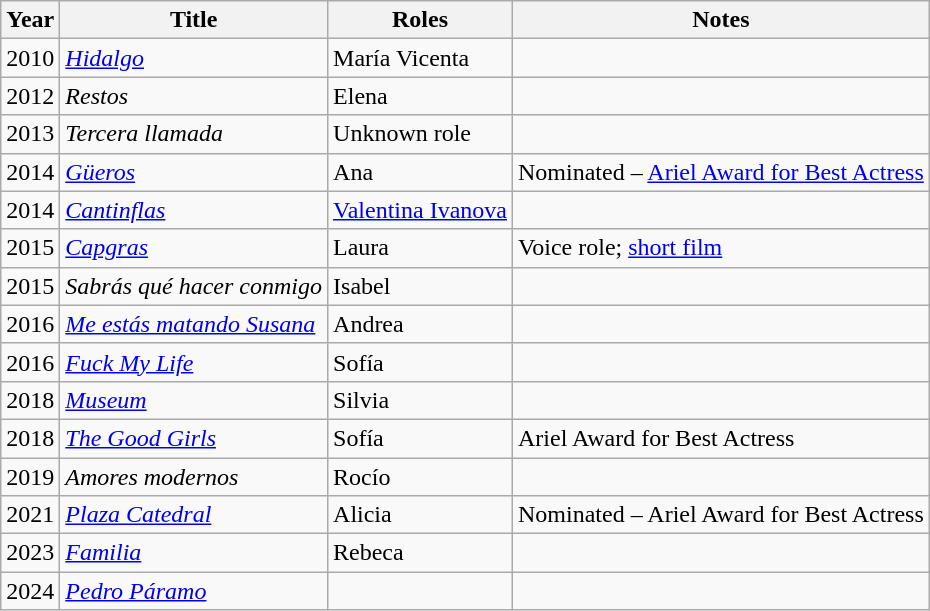<table class="wikitable sortable">
<tr>
<th>Year</th>
<th>Title</th>
<th>Roles</th>
<th>Notes</th>
</tr>
<tr>
<td>2010</td>
<td><em><a href='#'>Hidalgo</a></em></td>
<td>María Vicenta</td>
<td></td>
</tr>
<tr>
<td>2012</td>
<td><em>Restos</em></td>
<td>Elena</td>
<td></td>
</tr>
<tr>
<td>2013</td>
<td><em>Tercera llamada</em></td>
<td>Unknown role</td>
<td></td>
</tr>
<tr>
<td>2014</td>
<td><em><a href='#'>Güeros</a></em></td>
<td>Ana</td>
<td>Nominated – <a href='#'>Ariel Award for Best Actress</a></td>
</tr>
<tr>
<td>2014</td>
<td><em><a href='#'>Cantinflas</a></em></td>
<td><a href='#'>Valentina Ivanova</a></td>
<td></td>
</tr>
<tr>
<td>2015</td>
<td><em><a href='#'>Capgras</a></em></td>
<td>Laura</td>
<td>Voice role; <a href='#'>short film</a></td>
</tr>
<tr>
<td>2015</td>
<td><em>Sabrás qué hacer conmigo</em></td>
<td>Isabel</td>
<td></td>
</tr>
<tr>
<td>2016</td>
<td><em><a href='#'>Me estás matando Susana</a></em></td>
<td>Andrea</td>
<td></td>
</tr>
<tr>
<td>2016</td>
<td><em><a href='#'>Fuck My Life</a></em></td>
<td>Sofía</td>
<td></td>
</tr>
<tr>
<td>2018</td>
<td><em><a href='#'>Museum</a></em></td>
<td>Silvia</td>
<td></td>
</tr>
<tr>
<td>2018</td>
<td><em><a href='#'>The Good Girls</a></em></td>
<td>Sofía</td>
<td>Ariel Award for Best Actress</td>
</tr>
<tr>
<td>2019</td>
<td><em>Amores modernos</em></td>
<td>Rocío</td>
<td></td>
</tr>
<tr>
<td>2021</td>
<td><em><a href='#'>Plaza Catedral</a></em></td>
<td>Alicia</td>
<td>Nominated – Ariel Award for Best Actress</td>
</tr>
<tr>
<td>2023</td>
<td><em><a href='#'>Familia</a></em></td>
<td>Rebeca</td>
<td></td>
</tr>
<tr>
<td>2024</td>
<td><em><a href='#'>Pedro Páramo</a></em></td>
<td></td>
<td></td>
</tr>
</table>
